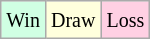<table class="wikitable">
<tr>
<td style="background-color: #d0ffe3;"><small>Win</small></td>
<td style="background-color: #ffffdd;"><small>Draw</small></td>
<td style="background-color: #ffd0e3;"><small>Loss</small></td>
</tr>
</table>
